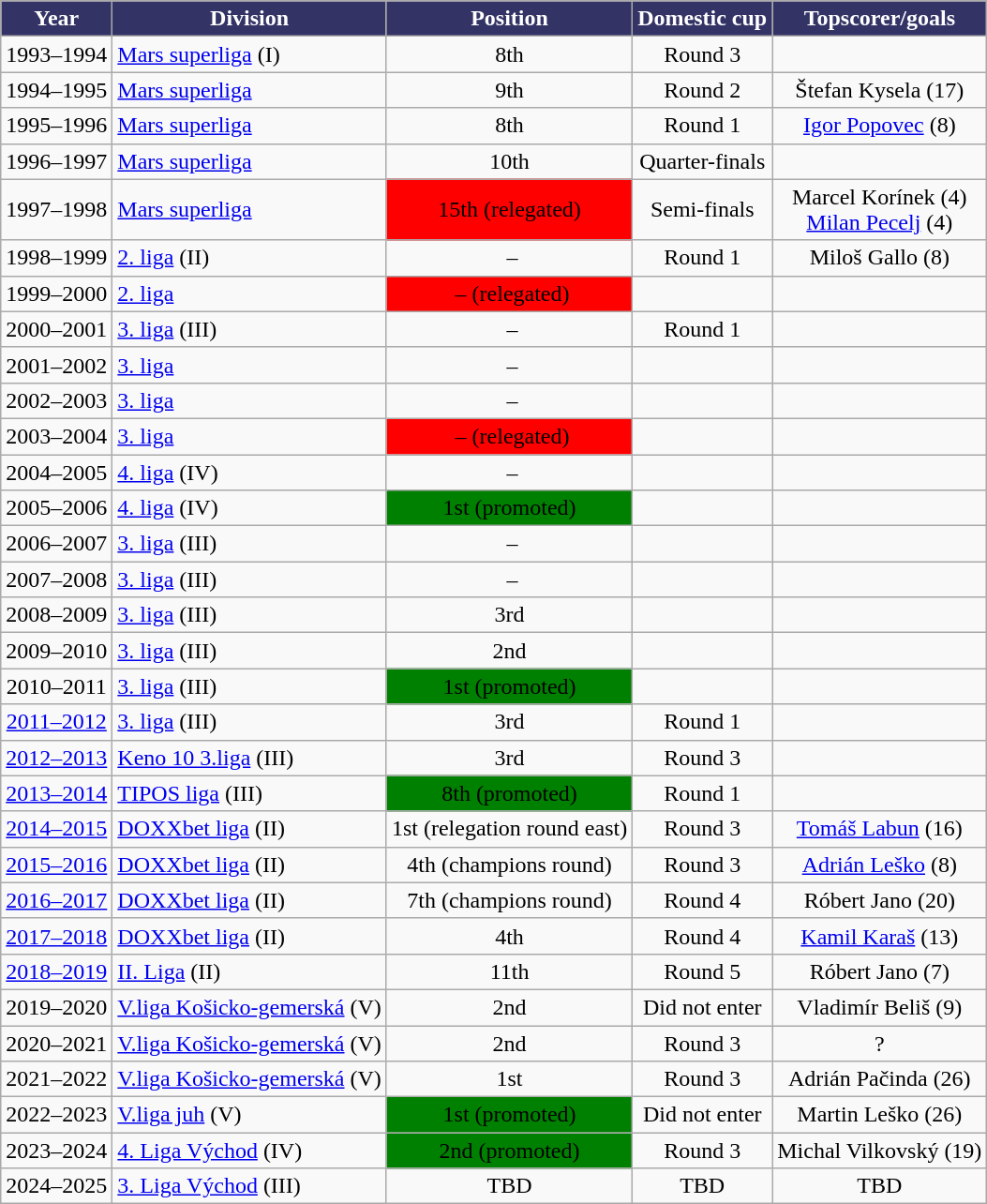<table class="wikitable">
<tr align="center" bgcolor="#dfdfdf">
<th style="color:white; background:#333366;"><strong>Year</strong></th>
<th style="color:white; background:#333366;"><strong>Division</strong></th>
<th style="color:white; background:#333366;"><strong>Position</strong></th>
<th style="color:white; background:#333366;"><strong>Domestic cup</strong></th>
<th style="color:white; background:#333366;"><strong>Topscorer/goals</strong></th>
</tr>
<tr align="center">
<td>1993–1994</td>
<td align="left"><a href='#'>Mars superliga</a> (I)</td>
<td>8th</td>
<td>Round 3</td>
<td></td>
</tr>
<tr align="center">
<td>1994–1995</td>
<td align="left"><a href='#'>Mars superliga</a></td>
<td>9th</td>
<td>Round 2</td>
<td> Štefan Kysela (17)</td>
</tr>
<tr align="center">
<td>1995–1996</td>
<td align="left"><a href='#'>Mars superliga</a></td>
<td>8th</td>
<td>Round 1</td>
<td> <a href='#'>Igor Popovec</a> (8)</td>
</tr>
<tr align="center">
<td>1996–1997</td>
<td align="left"><a href='#'>Mars superliga</a></td>
<td>10th</td>
<td>Quarter-finals</td>
<td></td>
</tr>
<tr align="center">
<td>1997–1998</td>
<td align="left"><a href='#'>Mars superliga</a></td>
<td bgcolor=red>15th (relegated)</td>
<td>Semi-finals</td>
<td> Marcel Korínek (4) <br>  <a href='#'>Milan Pecelj</a> (4)</td>
</tr>
<tr align="center">
<td>1998–1999</td>
<td align="left"><a href='#'>2. liga</a> (II)</td>
<td> –</td>
<td>Round 1</td>
<td> Miloš Gallo (8)</td>
</tr>
<tr align="center">
<td>1999–2000</td>
<td align="left"><a href='#'>2. liga</a></td>
<td bgcolor=red> – (relegated)</td>
<td></td>
<td></td>
</tr>
<tr align="center">
<td>2000–2001</td>
<td align="left"><a href='#'>3. liga</a> (III)</td>
<td> –</td>
<td>Round 1</td>
<td></td>
</tr>
<tr align="center">
<td>2001–2002</td>
<td align="left"><a href='#'>3. liga</a></td>
<td> –</td>
<td></td>
<td></td>
</tr>
<tr align="center">
<td>2002–2003</td>
<td align="left"><a href='#'>3. liga</a></td>
<td> –</td>
<td></td>
<td></td>
</tr>
<tr align="center">
<td>2003–2004</td>
<td align="left"><a href='#'>3. liga</a></td>
<td bgcolor=red> – (relegated)</td>
<td></td>
<td></td>
</tr>
<tr align="center">
<td>2004–2005</td>
<td align="left"><a href='#'>4. liga</a> (IV)</td>
<td> –</td>
<td></td>
<td></td>
</tr>
<tr align="center">
<td>2005–2006</td>
<td align="left"><a href='#'>4. liga</a> (IV)</td>
<td bgcolor=green>1st (promoted)</td>
<td></td>
<td></td>
</tr>
<tr align="center">
<td>2006–2007</td>
<td align="left"><a href='#'>3. liga</a> (III)</td>
<td> –</td>
<td></td>
<td></td>
</tr>
<tr align="center">
<td>2007–2008</td>
<td align="left"><a href='#'>3. liga</a> (III)</td>
<td> –</td>
<td></td>
<td></td>
</tr>
<tr align="center">
<td>2008–2009</td>
<td align="left"><a href='#'>3. liga</a> (III)</td>
<td>3rd</td>
<td></td>
<td></td>
</tr>
<tr align="center">
<td>2009–2010</td>
<td align="left"><a href='#'>3. liga</a> (III)</td>
<td>2nd</td>
<td></td>
<td></td>
</tr>
<tr align="center">
<td>2010–2011</td>
<td align="left"><a href='#'>3. liga</a> (III)</td>
<td bgcolor=green>1st (promoted)</td>
<td></td>
<td></td>
</tr>
<tr align="center">
<td><a href='#'>2011–2012</a></td>
<td align="left"><a href='#'>3. liga</a> (III)</td>
<td>3rd</td>
<td>Round 1</td>
<td></td>
</tr>
<tr align="center">
<td><a href='#'>2012–2013</a></td>
<td align="left"><a href='#'>Keno 10 3.liga</a> (III)</td>
<td>3rd</td>
<td>Round 3</td>
<td></td>
</tr>
<tr align="center">
<td><a href='#'>2013–2014</a></td>
<td align="left"><a href='#'>TIPOS liga</a> (III)</td>
<td bgcolor=green>8th (promoted)</td>
<td>Round 1</td>
<td></td>
</tr>
<tr align="center">
<td><a href='#'>2014–2015</a></td>
<td align="left"><a href='#'>DOXXbet liga</a> (II)</td>
<td>1st (relegation round east)</td>
<td>Round 3</td>
<td> <a href='#'>Tomáš Labun</a> (16)</td>
</tr>
<tr align="center">
<td><a href='#'>2015–2016</a></td>
<td align="left"><a href='#'>DOXXbet liga</a> (II)</td>
<td>4th (champions round)</td>
<td>Round 3</td>
<td> <a href='#'>Adrián Leško</a> (8)</td>
</tr>
<tr align="center">
<td><a href='#'>2016–2017</a></td>
<td align="left"><a href='#'>DOXXbet liga</a> (II)</td>
<td>7th (champions round)</td>
<td>Round 4</td>
<td> Róbert Jano (20)</td>
</tr>
<tr align="center">
<td><a href='#'>2017–2018</a></td>
<td align="left"><a href='#'>DOXXbet liga</a> (II)</td>
<td>4th</td>
<td>Round 4</td>
<td> <a href='#'>Kamil Karaš</a> (13)</td>
</tr>
<tr align="center">
<td><a href='#'>2018–2019</a></td>
<td align="left"><a href='#'>II. Liga</a> (II)</td>
<td>11th</td>
<td>Round 5</td>
<td> Róbert Jano (7)</td>
</tr>
<tr align="center">
<td>2019–2020</td>
<td align="left"><a href='#'>V.liga Košicko-gemerská</a> (V)</td>
<td>2nd</td>
<td>Did not enter</td>
<td> Vladimír Beliš (9)</td>
</tr>
<tr align="center">
<td>2020–2021</td>
<td align="left"><a href='#'>V.liga Košicko-gemerská</a> (V)</td>
<td>2nd</td>
<td>Round 3</td>
<td>?</td>
</tr>
<tr align="center">
<td>2021–2022</td>
<td align="left"><a href='#'>V.liga Košicko-gemerská</a> (V)</td>
<td bgcolor>1st</td>
<td>Round 3</td>
<td> Adrián Pačinda (26)</td>
</tr>
<tr align="center">
<td>2022–2023</td>
<td align="left"><a href='#'>V.liga juh</a> (V)</td>
<td bgcolor=green>1st (promoted)</td>
<td>Did not enter</td>
<td> Martin Leško (26)</td>
</tr>
<tr align="center">
<td>2023–2024</td>
<td align="left"><a href='#'>4. Liga Východ</a> (IV)</td>
<td bgcolor=green>2nd (promoted)</td>
<td>Round 3</td>
<td> Michal Vilkovský (19)</td>
</tr>
<tr align="center">
<td>2024–2025</td>
<td align="left"><a href='#'>3. Liga Východ</a> (III)</td>
<td>TBD</td>
<td>TBD</td>
<td>TBD</td>
</tr>
</table>
